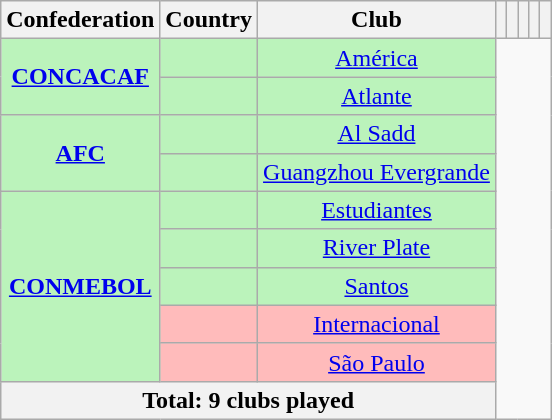<table class="wikitable sortable" style="text-align: center">
<tr>
<th>Confederation</th>
<th>Country</th>
<th>Club</th>
<th></th>
<th></th>
<th></th>
<th></th>
<th></th>
</tr>
<tr bgcolor="#bbf3bb">
<td rowspan="2"><strong><a href='#'>CONCACAF</a></strong></td>
<td style="text-align:left;"></td>
<td><a href='#'>América</a><br></td>
</tr>
<tr bgcolor="#bbf3bb">
<td style="text-align:left;"></td>
<td><a href='#'>Atlante</a><br></td>
</tr>
<tr bgcolor="#bbf3bb">
<td rowspan="2"><strong><a href='#'>AFC</a></strong></td>
<td style="text-align:left;"></td>
<td><a href='#'>Al Sadd</a><br></td>
</tr>
<tr bgcolor="#bbf3bb">
<td style="text-align:left;"></td>
<td><a href='#'>Guangzhou Evergrande</a><br></td>
</tr>
<tr bgcolor="#bbf3bb">
<td rowspan="5"><strong><a href='#'>CONMEBOL</a></strong></td>
<td style="text-align:left;"></td>
<td><a href='#'>Estudiantes</a><br></td>
</tr>
<tr bgcolor="#bbf3bb">
<td style="text-align:left;"></td>
<td><a href='#'>River Plate</a><br></td>
</tr>
<tr bgcolor="#bbf3bb">
<td style="text-align:left;"></td>
<td><a href='#'>Santos</a><br></td>
</tr>
<tr bgcolor="#ffbbbb">
<td style="text-align:left;"></td>
<td><a href='#'>Internacional</a><br></td>
</tr>
<tr bgcolor="#ffbbbb">
<td style="text-align:left;"></td>
<td><a href='#'>São Paulo</a><br></td>
</tr>
<tr class="sortbottom">
<th colspan="3">Total: 9 clubs played<br></th>
</tr>
</table>
